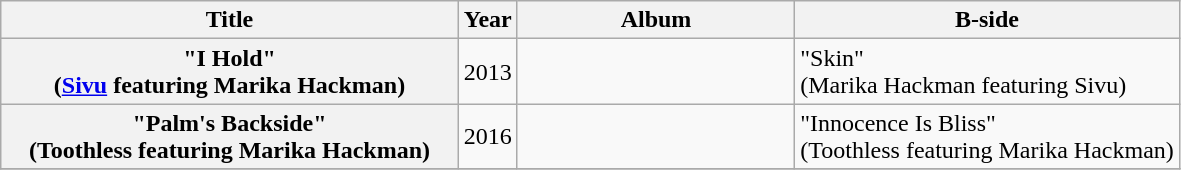<table class="wikitable plainrowheaders">
<tr>
<th scope="col" style="width:18.6em;">Title</th>
<th scope="col" style="width:2em;">Year</th>
<th scope="col" style="width:11.1em;">Album</th>
<th scope="col">B-side</th>
</tr>
<tr>
<th scope="row">"I Hold"<br><span>(<a href='#'>Sivu</a> featuring Marika Hackman)</span></th>
<td>2013</td>
<td></td>
<td>"Skin"<br><span>(Marika Hackman featuring Sivu)</span></td>
</tr>
<tr>
<th scope="row">"Palm's Backside"<br><span>(Toothless featuring Marika Hackman)</span></th>
<td>2016</td>
<td></td>
<td>"Innocence Is Bliss"<br><span>(Toothless featuring Marika Hackman)</span></td>
</tr>
<tr>
</tr>
</table>
